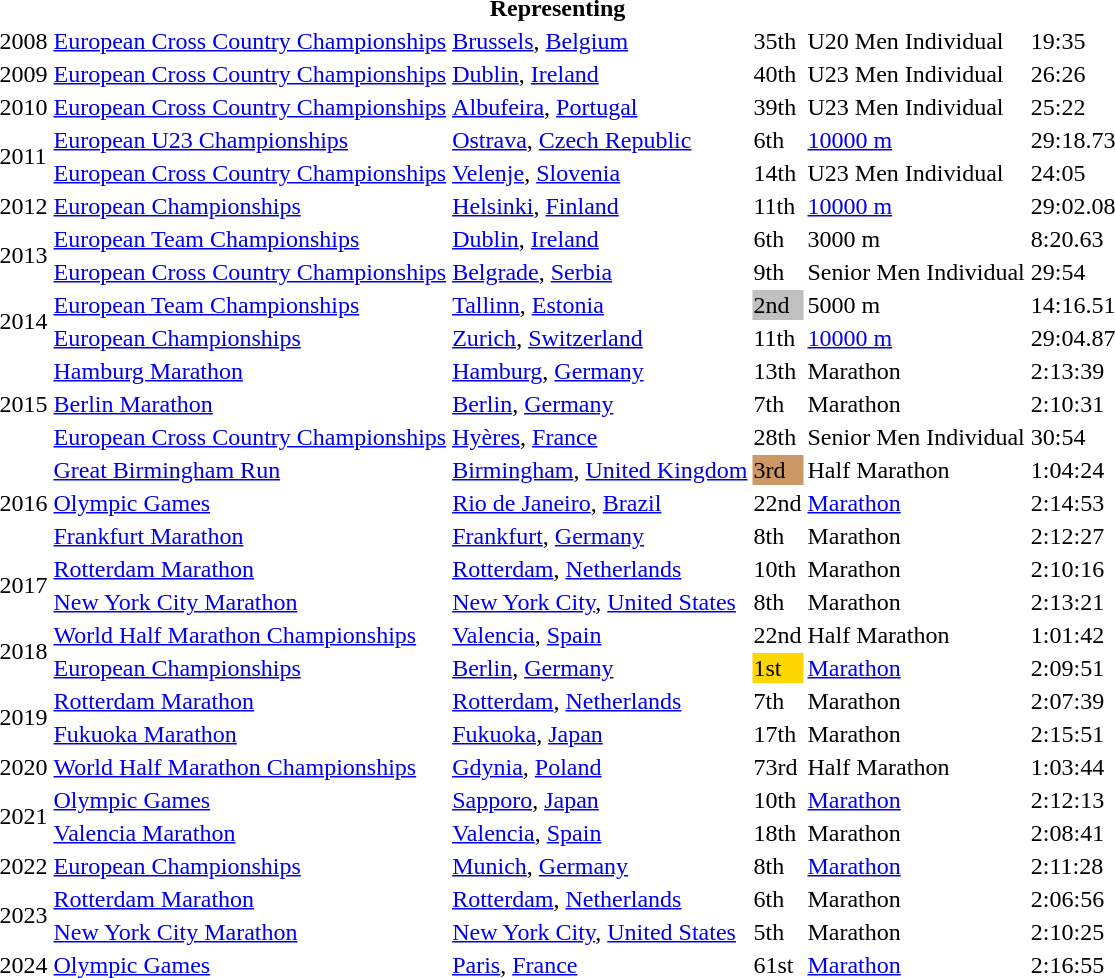<table>
<tr>
<th colspan="6">Representing </th>
</tr>
<tr>
<td>2008</td>
<td><a href='#'>European Cross Country Championships</a></td>
<td><a href='#'>Brussels</a>, <a href='#'>Belgium</a></td>
<td>35th</td>
<td>U20 Men Individual</td>
<td>19:35</td>
</tr>
<tr>
<td>2009</td>
<td><a href='#'>European Cross Country Championships</a></td>
<td><a href='#'>Dublin</a>, <a href='#'>Ireland</a></td>
<td>40th</td>
<td>U23 Men Individual</td>
<td>26:26</td>
</tr>
<tr>
<td>2010</td>
<td><a href='#'>European Cross Country Championships</a></td>
<td><a href='#'>Albufeira</a>, <a href='#'>Portugal</a></td>
<td>39th</td>
<td>U23 Men Individual</td>
<td>25:22</td>
</tr>
<tr>
<td rowspan=2>2011</td>
<td><a href='#'>European U23 Championships</a></td>
<td><a href='#'>Ostrava</a>, <a href='#'>Czech Republic</a></td>
<td>6th</td>
<td><a href='#'>10000 m</a></td>
<td>29:18.73</td>
</tr>
<tr>
<td><a href='#'>European Cross Country Championships</a></td>
<td><a href='#'>Velenje</a>, <a href='#'>Slovenia</a></td>
<td>14th</td>
<td>U23 Men Individual</td>
<td>24:05</td>
</tr>
<tr>
<td>2012</td>
<td><a href='#'>European Championships</a></td>
<td><a href='#'>Helsinki</a>, <a href='#'>Finland</a></td>
<td>11th</td>
<td><a href='#'>10000 m</a></td>
<td>29:02.08</td>
</tr>
<tr>
<td rowspan=2>2013</td>
<td><a href='#'>European Team Championships</a></td>
<td><a href='#'>Dublin</a>, <a href='#'>Ireland</a></td>
<td>6th</td>
<td>3000 m</td>
<td>8:20.63</td>
</tr>
<tr>
<td><a href='#'>European Cross Country Championships</a></td>
<td><a href='#'>Belgrade</a>, <a href='#'>Serbia</a></td>
<td>9th</td>
<td>Senior Men Individual</td>
<td>29:54</td>
</tr>
<tr>
<td rowspan=2>2014</td>
<td><a href='#'>European Team Championships</a></td>
<td><a href='#'>Tallinn</a>, <a href='#'>Estonia</a></td>
<td bgcolor=silver>2nd</td>
<td>5000 m</td>
<td>14:16.51</td>
</tr>
<tr>
<td><a href='#'>European Championships</a></td>
<td><a href='#'>Zurich</a>, <a href='#'>Switzerland</a></td>
<td>11th</td>
<td><a href='#'>10000 m</a></td>
<td>29:04.87</td>
</tr>
<tr>
<td rowspan=3>2015</td>
<td><a href='#'>Hamburg Marathon</a></td>
<td><a href='#'>Hamburg</a>, <a href='#'>Germany</a></td>
<td>13th</td>
<td>Marathon</td>
<td>2:13:39</td>
</tr>
<tr>
<td><a href='#'>Berlin Marathon</a></td>
<td><a href='#'>Berlin</a>, <a href='#'>Germany</a></td>
<td>7th</td>
<td>Marathon</td>
<td>2:10:31</td>
</tr>
<tr>
<td><a href='#'>European Cross Country Championships</a></td>
<td><a href='#'>Hyères</a>, <a href='#'>France</a></td>
<td>28th</td>
<td>Senior Men Individual</td>
<td>30:54</td>
</tr>
<tr>
<td rowspan=3>2016</td>
<td><a href='#'>Great Birmingham Run</a></td>
<td><a href='#'>Birmingham</a>, <a href='#'>United Kingdom</a></td>
<td bgcolor="cc9966">3rd</td>
<td>Half Marathon</td>
<td>1:04:24</td>
</tr>
<tr>
<td><a href='#'>Olympic Games</a></td>
<td><a href='#'>Rio de Janeiro</a>, <a href='#'>Brazil</a></td>
<td>22nd</td>
<td><a href='#'>Marathon</a></td>
<td>2:14:53</td>
</tr>
<tr>
<td><a href='#'>Frankfurt Marathon</a></td>
<td><a href='#'>Frankfurt</a>, <a href='#'>Germany</a></td>
<td>8th</td>
<td>Marathon</td>
<td>2:12:27</td>
</tr>
<tr>
<td rowspan=2>2017</td>
<td><a href='#'>Rotterdam Marathon</a></td>
<td><a href='#'>Rotterdam</a>, <a href='#'>Netherlands</a></td>
<td>10th</td>
<td>Marathon</td>
<td>2:10:16</td>
</tr>
<tr>
<td><a href='#'>New York City Marathon</a></td>
<td><a href='#'>New York City</a>, <a href='#'>United States</a></td>
<td>8th</td>
<td>Marathon</td>
<td>2:13:21</td>
</tr>
<tr>
<td rowspan=2>2018</td>
<td><a href='#'>World Half Marathon Championships</a></td>
<td><a href='#'>Valencia</a>, <a href='#'>Spain</a></td>
<td>22nd</td>
<td>Half Marathon</td>
<td>1:01:42</td>
</tr>
<tr>
<td><a href='#'>European Championships</a></td>
<td><a href='#'>Berlin</a>, <a href='#'>Germany</a></td>
<td bgcolor=gold>1st</td>
<td><a href='#'>Marathon</a></td>
<td>2:09:51</td>
</tr>
<tr>
<td rowspan=2>2019</td>
<td><a href='#'>Rotterdam Marathon</a></td>
<td><a href='#'>Rotterdam</a>, <a href='#'>Netherlands</a></td>
<td>7th</td>
<td>Marathon</td>
<td>2:07:39</td>
</tr>
<tr>
<td><a href='#'>Fukuoka Marathon</a></td>
<td><a href='#'>Fukuoka</a>, <a href='#'>Japan</a></td>
<td>17th</td>
<td>Marathon</td>
<td>2:15:51</td>
</tr>
<tr>
<td>2020</td>
<td><a href='#'>World Half Marathon Championships</a></td>
<td><a href='#'>Gdynia</a>, <a href='#'>Poland</a></td>
<td>73rd</td>
<td>Half Marathon</td>
<td>1:03:44</td>
</tr>
<tr>
<td rowspan=2>2021</td>
<td><a href='#'>Olympic Games</a></td>
<td><a href='#'>Sapporo</a>, <a href='#'>Japan</a></td>
<td>10th</td>
<td><a href='#'>Marathon</a></td>
<td>2:12:13</td>
</tr>
<tr>
<td><a href='#'>Valencia Marathon</a></td>
<td><a href='#'>Valencia</a>, <a href='#'>Spain</a></td>
<td>18th</td>
<td>Marathon</td>
<td>2:08:41</td>
</tr>
<tr>
<td>2022</td>
<td><a href='#'>European Championships</a></td>
<td><a href='#'>Munich</a>, <a href='#'>Germany</a></td>
<td>8th</td>
<td><a href='#'>Marathon</a></td>
<td>2:11:28</td>
</tr>
<tr>
<td rowspan=2>2023</td>
<td><a href='#'>Rotterdam Marathon</a></td>
<td><a href='#'>Rotterdam</a>, <a href='#'>Netherlands</a></td>
<td>6th</td>
<td>Marathon</td>
<td>2:06:56</td>
</tr>
<tr>
<td><a href='#'>New York City Marathon</a></td>
<td><a href='#'>New York City</a>, <a href='#'>United States</a></td>
<td>5th</td>
<td>Marathon</td>
<td>2:10:25</td>
</tr>
<tr>
<td>2024</td>
<td><a href='#'>Olympic Games</a></td>
<td><a href='#'>Paris</a>, <a href='#'>France</a></td>
<td>61st</td>
<td><a href='#'>Marathon</a></td>
<td>2:16:55</td>
</tr>
</table>
